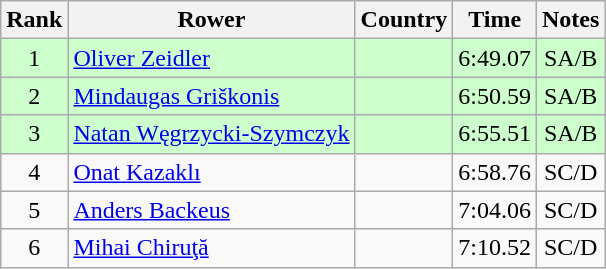<table class="wikitable" style="text-align:center">
<tr>
<th>Rank</th>
<th>Rower</th>
<th>Country</th>
<th>Time</th>
<th>Notes</th>
</tr>
<tr bgcolor=ccffcc>
<td>1</td>
<td align="left"><a href='#'>Oliver Zeidler</a></td>
<td align="left"></td>
<td>6:49.07</td>
<td>SA/B</td>
</tr>
<tr bgcolor=ccffcc>
<td>2</td>
<td align="left"><a href='#'>Mindaugas Griškonis</a></td>
<td align="left"></td>
<td>6:50.59</td>
<td>SA/B</td>
</tr>
<tr bgcolor=ccffcc>
<td>3</td>
<td align="left"><a href='#'>Natan Węgrzycki-Szymczyk</a></td>
<td align="left"></td>
<td>6:55.51</td>
<td>SA/B</td>
</tr>
<tr>
<td>4</td>
<td align="left"><a href='#'>Onat Kazaklı</a></td>
<td align="left"></td>
<td>6:58.76</td>
<td>SC/D</td>
</tr>
<tr>
<td>5</td>
<td align="left"><a href='#'>Anders Backeus</a></td>
<td align="left"></td>
<td>7:04.06</td>
<td>SC/D</td>
</tr>
<tr>
<td>6</td>
<td align="left"><a href='#'>Mihai Chiruţă</a></td>
<td align="left"></td>
<td>7:10.52</td>
<td>SC/D</td>
</tr>
</table>
